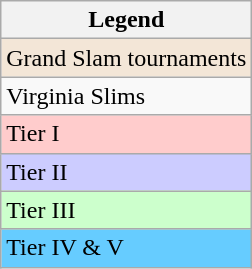<table class="wikitable sortable mw-collapsible mw-collapsed">
<tr>
<th>Legend</th>
</tr>
<tr>
<td style="background:#f3e6d7;">Grand Slam tournaments</td>
</tr>
<tr>
<td>Virginia Slims</td>
</tr>
<tr>
<td style="background:#fcc;">Tier I</td>
</tr>
<tr>
<td style="background:#ccf;">Tier II</td>
</tr>
<tr>
<td style="background:#cfc;">Tier III</td>
</tr>
<tr>
<td style="background:#6cf;">Tier IV & V</td>
</tr>
</table>
